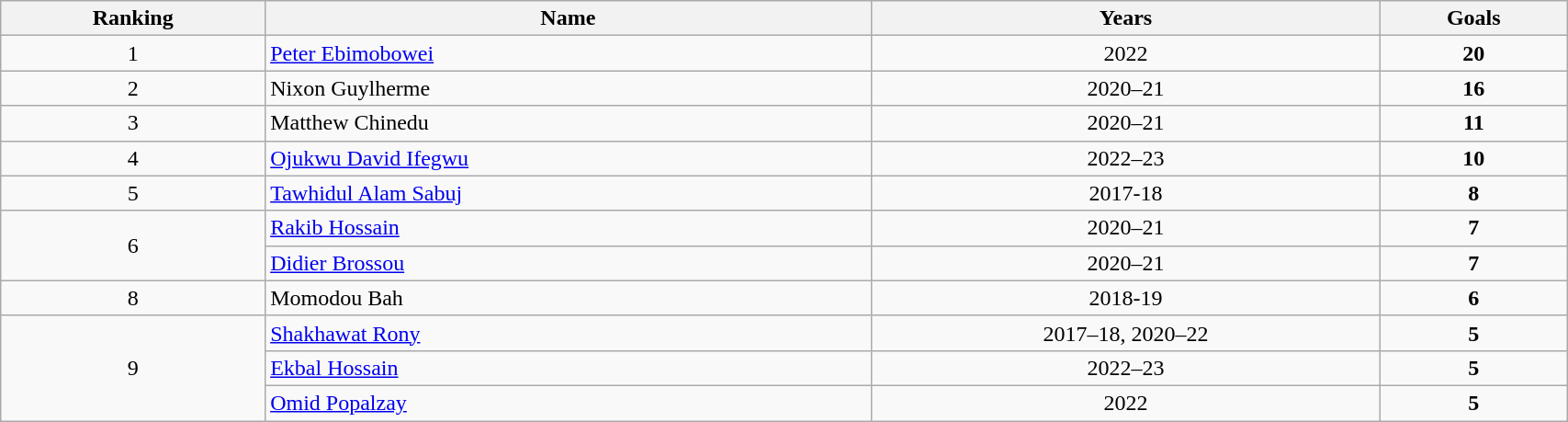<table class="wikitable sortable" style="text-align:center;width:90%">
<tr>
<th>Ranking</th>
<th>Name</th>
<th>Years</th>
<th>Goals</th>
</tr>
<tr>
<td>1</td>
<td align="left"> <a href='#'>Peter Ebimobowei</a></td>
<td>2022</td>
<td><strong>20</strong></td>
</tr>
<tr>
<td>2</td>
<td align="left"> Nixon Guylherme</td>
<td>2020–21</td>
<td><strong>16</strong></td>
</tr>
<tr>
<td>3</td>
<td align="left"> Matthew Chinedu</td>
<td>2020–21</td>
<td><strong>11</strong></td>
</tr>
<tr>
<td>4</td>
<td align="left"> <a href='#'>Ojukwu David Ifegwu</a></td>
<td>2022–23</td>
<td><strong>10</strong></td>
</tr>
<tr>
<td>5</td>
<td align="left"> <a href='#'>Tawhidul Alam Sabuj</a></td>
<td>2017-18</td>
<td><strong>8</strong></td>
</tr>
<tr>
<td rowspan="2">6</td>
<td align="left"> <a href='#'>Rakib Hossain</a></td>
<td>2020–21</td>
<td><strong>7</strong></td>
</tr>
<tr>
<td align="left"> <a href='#'>Didier Brossou</a></td>
<td>2020–21</td>
<td><strong>7</strong></td>
</tr>
<tr>
<td>8</td>
<td align="left"> Momodou Bah</td>
<td>2018-19</td>
<td><strong>6</strong></td>
</tr>
<tr>
<td rowspan="3">9</td>
<td align="left"> <a href='#'>Shakhawat Rony</a></td>
<td>2017–18, 2020–22</td>
<td><strong>5</strong></td>
</tr>
<tr>
<td align="left"> <a href='#'>Ekbal Hossain</a></td>
<td>2022–23</td>
<td><strong>5</strong></td>
</tr>
<tr>
<td align="left"> <a href='#'>Omid Popalzay</a></td>
<td>2022</td>
<td><strong>5</strong></td>
</tr>
</table>
